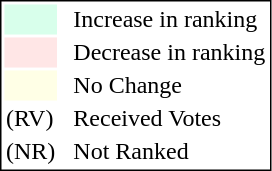<table style="border:1px solid black;">
<tr>
<td style="background:#D8FFEB; width:20px;"></td>
<td> </td>
<td>Increase in ranking</td>
</tr>
<tr>
<td style="background:#FFE6E6; width:20px;"></td>
<td> </td>
<td>Decrease in ranking</td>
</tr>
<tr>
<td style="background:#FFFFE6; width:20px;"></td>
<td> </td>
<td>No Change</td>
</tr>
<tr>
<td>(RV)</td>
<td> </td>
<td>Received Votes</td>
</tr>
<tr>
<td>(NR)</td>
<td> </td>
<td>Not Ranked</td>
</tr>
</table>
